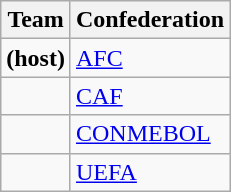<table class="wikitable" style="text-align: left;">
<tr>
<th>Team</th>
<th>Confederation</th>
</tr>
<tr>
<td> <strong>(host)</strong></td>
<td><a href='#'>AFC</a></td>
</tr>
<tr>
<td></td>
<td><a href='#'>CAF</a></td>
</tr>
<tr>
<td></td>
<td><a href='#'>CONMEBOL</a></td>
</tr>
<tr>
<td></td>
<td><a href='#'>UEFA</a></td>
</tr>
</table>
